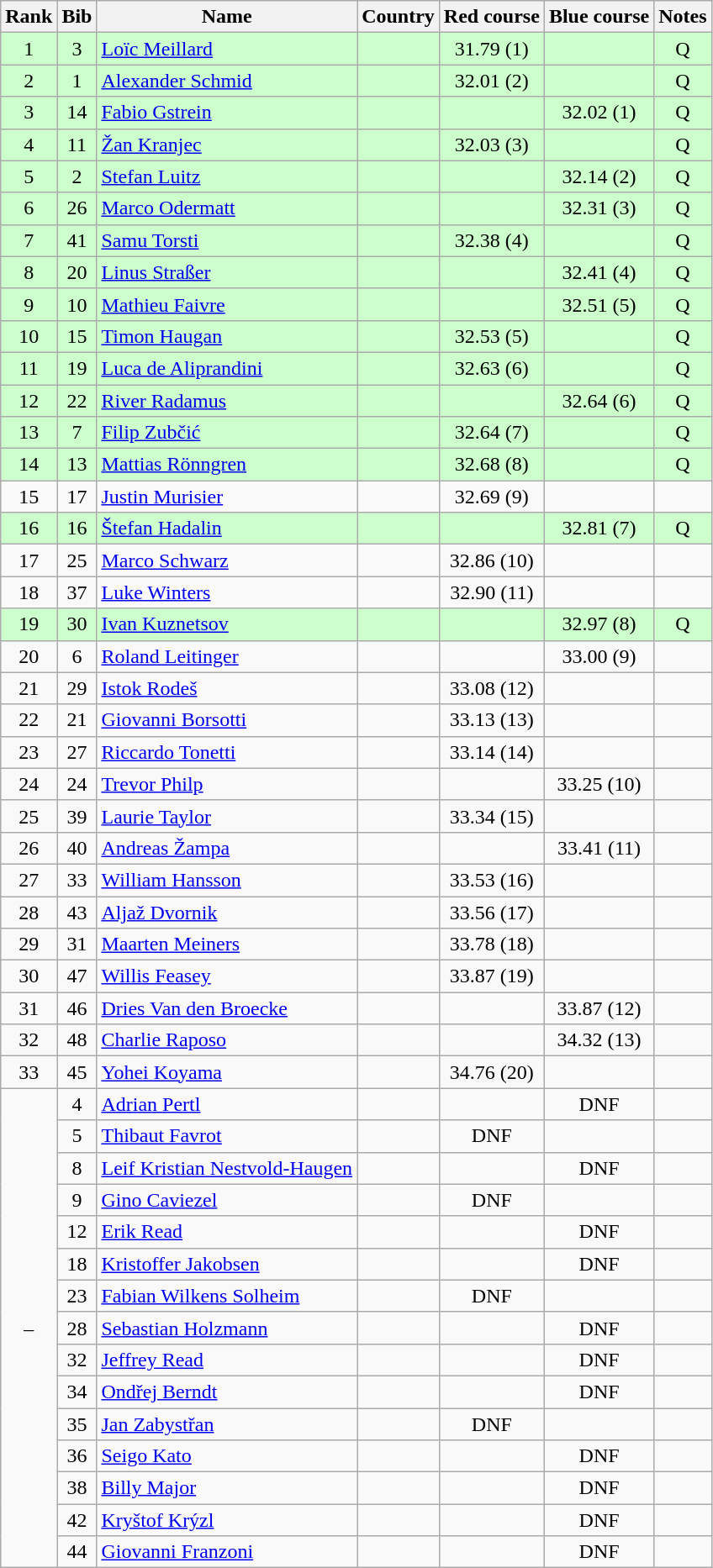<table class="wikitable sortable" style="text-align:center">
<tr>
<th>Rank</th>
<th>Bib</th>
<th>Name</th>
<th>Country</th>
<th>Red course</th>
<th>Blue course</th>
<th>Notes</th>
</tr>
<tr bgcolor=ccffcc>
<td>1</td>
<td>3</td>
<td align=left><a href='#'>Loïc Meillard</a></td>
<td align=left> </td>
<td>31.79 (1)</td>
<td></td>
<td>Q</td>
</tr>
<tr bgcolor=ccffcc>
<td>2</td>
<td>1</td>
<td align=left><a href='#'>Alexander Schmid</a></td>
<td align=left></td>
<td>32.01 (2)</td>
<td></td>
<td>Q</td>
</tr>
<tr bgcolor=ccffcc>
<td>3</td>
<td>14</td>
<td align=left><a href='#'>Fabio Gstrein</a></td>
<td align=left></td>
<td></td>
<td>32.02 (1)</td>
<td>Q</td>
</tr>
<tr bgcolor=ccffcc>
<td>4</td>
<td>11</td>
<td align=left><a href='#'>Žan Kranjec</a></td>
<td align=left></td>
<td>32.03 (3)</td>
<td></td>
<td>Q</td>
</tr>
<tr bgcolor=ccffcc>
<td>5</td>
<td>2</td>
<td align=left><a href='#'>Stefan Luitz</a></td>
<td align=left></td>
<td></td>
<td>32.14 (2)</td>
<td>Q</td>
</tr>
<tr bgcolor=ccffcc>
<td>6</td>
<td>26</td>
<td align=left><a href='#'>Marco Odermatt</a></td>
<td align=left> </td>
<td></td>
<td>32.31 (3)</td>
<td>Q</td>
</tr>
<tr bgcolor=ccffcc>
<td>7</td>
<td>41</td>
<td align=left><a href='#'>Samu Torsti</a></td>
<td align=left></td>
<td>32.38 (4)</td>
<td></td>
<td>Q</td>
</tr>
<tr bgcolor=ccffcc>
<td>8</td>
<td>20</td>
<td align=left><a href='#'>Linus Straßer</a></td>
<td align=left></td>
<td></td>
<td>32.41 (4)</td>
<td>Q</td>
</tr>
<tr bgcolor=ccffcc>
<td>9</td>
<td>10</td>
<td align=left><a href='#'>Mathieu Faivre</a></td>
<td align=left></td>
<td></td>
<td>32.51 (5)</td>
<td>Q</td>
</tr>
<tr bgcolor=ccffcc>
<td>10</td>
<td>15</td>
<td align=left><a href='#'>Timon Haugan</a></td>
<td align=left></td>
<td>32.53 (5)</td>
<td></td>
<td>Q</td>
</tr>
<tr bgcolor=ccffcc>
<td>11</td>
<td>19</td>
<td align=left><a href='#'>Luca de Aliprandini</a></td>
<td align=left></td>
<td>32.63 (6)</td>
<td></td>
<td>Q</td>
</tr>
<tr bgcolor=ccffcc>
<td>12</td>
<td>22</td>
<td align=left><a href='#'>River Radamus</a></td>
<td align=left></td>
<td></td>
<td>32.64 (6)</td>
<td>Q</td>
</tr>
<tr bgcolor=ccffcc>
<td>13</td>
<td>7</td>
<td align=left><a href='#'>Filip Zubčić</a></td>
<td align=left></td>
<td>32.64 (7)</td>
<td></td>
<td>Q</td>
</tr>
<tr bgcolor=ccffcc>
<td>14</td>
<td>13</td>
<td align=left><a href='#'>Mattias Rönngren</a></td>
<td align=left></td>
<td>32.68 (8)</td>
<td></td>
<td>Q</td>
</tr>
<tr>
<td>15</td>
<td>17</td>
<td align=left><a href='#'>Justin Murisier</a></td>
<td align=left> </td>
<td>32.69 (9)</td>
<td></td>
<td></td>
</tr>
<tr bgcolor=ccffcc>
<td>16</td>
<td>16</td>
<td align=left><a href='#'>Štefan Hadalin</a></td>
<td align=left></td>
<td></td>
<td>32.81 (7)</td>
<td>Q</td>
</tr>
<tr>
<td>17</td>
<td>25</td>
<td align=left><a href='#'>Marco Schwarz</a></td>
<td align=left></td>
<td>32.86 (10)</td>
<td></td>
<td></td>
</tr>
<tr>
<td>18</td>
<td>37</td>
<td align=left><a href='#'>Luke Winters</a></td>
<td align=left></td>
<td>32.90 (11)</td>
<td></td>
<td></td>
</tr>
<tr bgcolor=ccffcc>
<td>19</td>
<td>30</td>
<td align=left><a href='#'>Ivan Kuznetsov</a></td>
<td align=left></td>
<td></td>
<td>32.97 (8)</td>
<td>Q</td>
</tr>
<tr>
<td>20</td>
<td>6</td>
<td align=left><a href='#'>Roland Leitinger</a></td>
<td align=left></td>
<td></td>
<td>33.00 (9)</td>
<td></td>
</tr>
<tr>
<td>21</td>
<td>29</td>
<td align=left><a href='#'>Istok Rodeš</a></td>
<td align=left></td>
<td>33.08 (12)</td>
<td></td>
<td></td>
</tr>
<tr>
<td>22</td>
<td>21</td>
<td align=left><a href='#'>Giovanni Borsotti</a></td>
<td align=left></td>
<td>33.13 (13)</td>
<td></td>
<td></td>
</tr>
<tr>
<td>23</td>
<td>27</td>
<td align=left><a href='#'>Riccardo Tonetti</a></td>
<td align=left></td>
<td>33.14 (14)</td>
<td></td>
<td></td>
</tr>
<tr>
<td>24</td>
<td>24</td>
<td align=left><a href='#'>Trevor Philp</a></td>
<td align=left></td>
<td></td>
<td>33.25 (10)</td>
<td></td>
</tr>
<tr>
<td>25</td>
<td>39</td>
<td align=left><a href='#'>Laurie Taylor</a></td>
<td align=left></td>
<td>33.34 (15)</td>
<td></td>
<td></td>
</tr>
<tr>
<td>26</td>
<td>40</td>
<td align=left><a href='#'>Andreas Žampa</a></td>
<td align=left></td>
<td></td>
<td>33.41 (11)</td>
<td></td>
</tr>
<tr>
<td>27</td>
<td>33</td>
<td align=left><a href='#'>William Hansson</a></td>
<td align=left></td>
<td>33.53 (16)</td>
<td></td>
<td></td>
</tr>
<tr>
<td>28</td>
<td>43</td>
<td align=left><a href='#'>Aljaž Dvornik</a></td>
<td align=left></td>
<td>33.56 (17)</td>
<td></td>
<td></td>
</tr>
<tr>
<td>29</td>
<td>31</td>
<td align=left><a href='#'>Maarten Meiners</a></td>
<td align=left></td>
<td>33.78 (18)</td>
<td></td>
<td></td>
</tr>
<tr>
<td>30</td>
<td>47</td>
<td align=left><a href='#'>Willis Feasey</a></td>
<td align=left></td>
<td>33.87 (19)</td>
<td></td>
<td></td>
</tr>
<tr>
<td>31</td>
<td>46</td>
<td align=left><a href='#'>Dries Van den Broecke</a></td>
<td align=left></td>
<td></td>
<td>33.87 (12)</td>
<td></td>
</tr>
<tr>
<td>32</td>
<td>48</td>
<td align=left><a href='#'>Charlie Raposo</a></td>
<td align=left></td>
<td></td>
<td>34.32 (13)</td>
<td></td>
</tr>
<tr>
<td>33</td>
<td>45</td>
<td align=left><a href='#'>Yohei Koyama</a></td>
<td align=left></td>
<td>34.76 (20)</td>
<td></td>
<td></td>
</tr>
<tr>
<td rowspan=15>–</td>
<td>4</td>
<td align=left><a href='#'>Adrian Pertl</a></td>
<td align=left></td>
<td></td>
<td>DNF</td>
<td></td>
</tr>
<tr>
<td>5</td>
<td align=left><a href='#'>Thibaut Favrot</a></td>
<td align=left></td>
<td>DNF</td>
<td></td>
<td></td>
</tr>
<tr>
<td>8</td>
<td align=left><a href='#'>Leif Kristian Nestvold-Haugen</a></td>
<td align=left></td>
<td></td>
<td>DNF</td>
<td></td>
</tr>
<tr>
<td>9</td>
<td align=left><a href='#'>Gino Caviezel</a></td>
<td align=left> </td>
<td>DNF</td>
<td></td>
<td></td>
</tr>
<tr>
<td>12</td>
<td align=left><a href='#'>Erik Read</a></td>
<td align=left></td>
<td></td>
<td>DNF</td>
<td></td>
</tr>
<tr>
<td>18</td>
<td align=left><a href='#'>Kristoffer Jakobsen</a></td>
<td align=left></td>
<td></td>
<td>DNF</td>
<td></td>
</tr>
<tr>
<td>23</td>
<td align=left><a href='#'>Fabian Wilkens Solheim</a></td>
<td align=left></td>
<td>DNF</td>
<td></td>
<td></td>
</tr>
<tr>
<td>28</td>
<td align=left><a href='#'>Sebastian Holzmann</a></td>
<td align=left></td>
<td></td>
<td>DNF</td>
<td></td>
</tr>
<tr>
<td>32</td>
<td align=left><a href='#'>Jeffrey Read</a></td>
<td align=left></td>
<td></td>
<td>DNF</td>
<td></td>
</tr>
<tr>
<td>34</td>
<td align=left><a href='#'>Ondřej Berndt</a></td>
<td align=left></td>
<td></td>
<td>DNF</td>
<td></td>
</tr>
<tr>
<td>35</td>
<td align=left><a href='#'>Jan Zabystřan</a></td>
<td align=left></td>
<td>DNF</td>
<td></td>
<td></td>
</tr>
<tr>
<td>36</td>
<td align=left><a href='#'>Seigo Kato</a></td>
<td align=left></td>
<td></td>
<td>DNF</td>
<td></td>
</tr>
<tr>
<td>38</td>
<td align=left><a href='#'>Billy Major</a></td>
<td align=left></td>
<td></td>
<td>DNF</td>
<td></td>
</tr>
<tr>
<td>42</td>
<td align=left><a href='#'>Kryštof Krýzl</a></td>
<td align=left></td>
<td></td>
<td>DNF</td>
<td></td>
</tr>
<tr>
<td>44</td>
<td align=left><a href='#'>Giovanni Franzoni</a></td>
<td align=left></td>
<td></td>
<td>DNF</td>
<td></td>
</tr>
</table>
